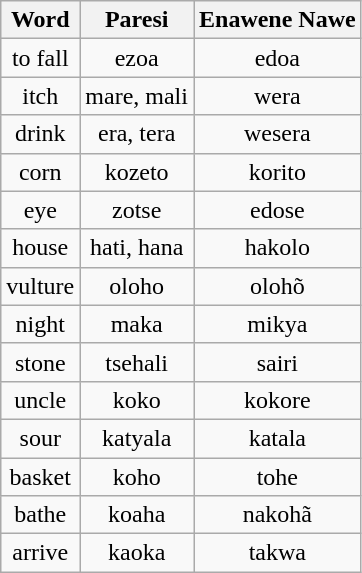<table class="wikitable" style="text-align: center;">
<tr>
<th>Word</th>
<th>Paresi</th>
<th>Enawene Nawe</th>
</tr>
<tr>
<td>to fall</td>
<td>ezoa</td>
<td>edoa</td>
</tr>
<tr>
<td>itch</td>
<td>mare, mali</td>
<td>wera</td>
</tr>
<tr>
<td>drink</td>
<td>era, tera</td>
<td>wesera</td>
</tr>
<tr>
<td>corn</td>
<td>kozeto</td>
<td>korito</td>
</tr>
<tr>
<td>eye</td>
<td>zotse</td>
<td>edose</td>
</tr>
<tr>
<td>house</td>
<td>hati, hana</td>
<td>hakolo</td>
</tr>
<tr>
<td>vulture</td>
<td>oloho</td>
<td>olohõ</td>
</tr>
<tr>
<td>night</td>
<td>maka</td>
<td>mikya</td>
</tr>
<tr>
<td>stone</td>
<td>tsehali</td>
<td>sairi</td>
</tr>
<tr>
<td>uncle</td>
<td>koko</td>
<td>kokore</td>
</tr>
<tr>
<td>sour</td>
<td>katyala</td>
<td>katala</td>
</tr>
<tr>
<td>basket</td>
<td>koho</td>
<td>tohe</td>
</tr>
<tr>
<td>bathe</td>
<td>koaha</td>
<td>nakohã</td>
</tr>
<tr>
<td>arrive</td>
<td>kaoka</td>
<td>takwa</td>
</tr>
</table>
